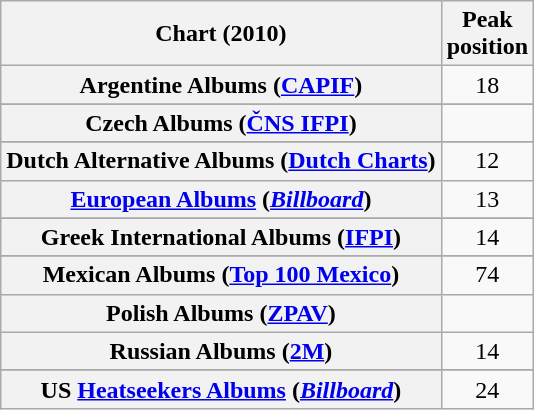<table class="wikitable sortable plainrowheaders" style="text-align:center">
<tr>
<th scope="col">Chart (2010)</th>
<th scope="col">Peak<br>position</th>
</tr>
<tr>
<th scope="row">Argentine Albums (<a href='#'>CAPIF</a>)</th>
<td>18</td>
</tr>
<tr>
</tr>
<tr>
</tr>
<tr>
</tr>
<tr>
<th scope="row">Czech Albums (<a href='#'>ČNS IFPI</a>)</th>
<td></td>
</tr>
<tr>
</tr>
<tr>
<th scope="row">Dutch Alternative Albums (<a href='#'>Dutch Charts</a>)</th>
<td>12</td>
</tr>
<tr>
<th scope="row"><a href='#'>European Albums</a> (<em><a href='#'>Billboard</a></em>)</th>
<td>13</td>
</tr>
<tr>
</tr>
<tr>
</tr>
<tr>
<th scope="row">Greek International Albums (<a href='#'>IFPI</a>)</th>
<td>14</td>
</tr>
<tr>
</tr>
<tr>
<th scope="row">Mexican Albums (<a href='#'>Top 100 Mexico</a>)</th>
<td>74</td>
</tr>
<tr>
<th scope="row">Polish Albums (<a href='#'>ZPAV</a>)</th>
<td></td>
</tr>
<tr>
<th scope="row">Russian Albums (<a href='#'>2M</a>)</th>
<td>14</td>
</tr>
<tr>
</tr>
<tr>
</tr>
<tr>
</tr>
<tr>
</tr>
<tr>
<th scope="row">US <a href='#'>Heatseekers Albums</a> (<em><a href='#'>Billboard</a></em>)</th>
<td>24</td>
</tr>
</table>
